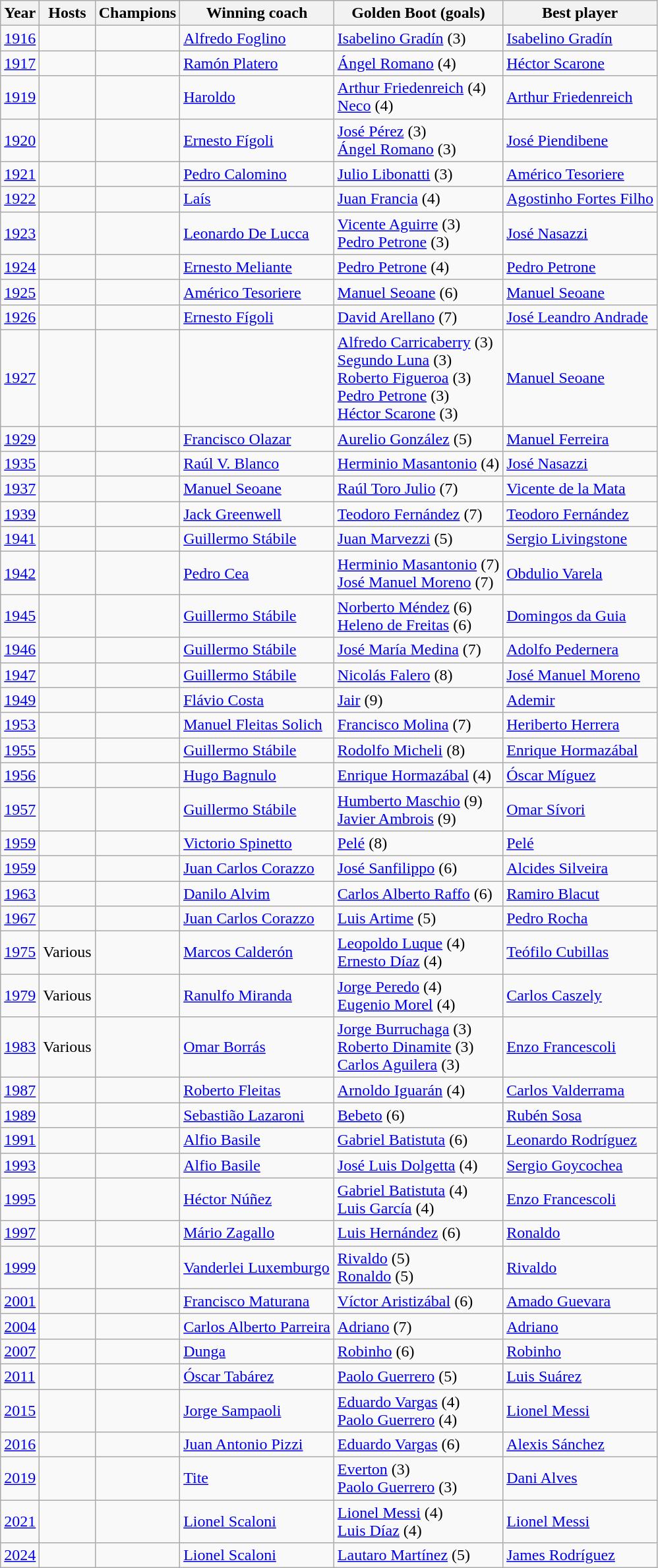<table class=wikitable>
<tr>
<th>Year</th>
<th>Hosts</th>
<th>Champions</th>
<th>Winning coach</th>
<th>Golden Boot (goals)</th>
<th>Best player</th>
</tr>
<tr>
<td><a href='#'>1916</a></td>
<td></td>
<td></td>
<td> <a href='#'>Alfredo Foglino</a></td>
<td> <a href='#'>Isabelino Gradín</a> (3)</td>
<td> <a href='#'>Isabelino Gradín</a></td>
</tr>
<tr>
<td><a href='#'>1917</a></td>
<td></td>
<td></td>
<td> <a href='#'>Ramón Platero</a></td>
<td> <a href='#'>Ángel Romano</a> (4)</td>
<td> <a href='#'>Héctor Scarone</a></td>
</tr>
<tr>
<td><a href='#'>1919</a></td>
<td></td>
<td></td>
<td> <a href='#'>Haroldo</a></td>
<td> <a href='#'>Arthur Friedenreich</a> (4)<br> <a href='#'>Neco</a> (4)</td>
<td> <a href='#'>Arthur Friedenreich</a></td>
</tr>
<tr>
<td><a href='#'>1920</a></td>
<td></td>
<td></td>
<td> <a href='#'>Ernesto Fígoli</a></td>
<td> <a href='#'>José Pérez</a> (3)<br> <a href='#'>Ángel Romano</a> (3)</td>
<td> <a href='#'>José Piendibene</a></td>
</tr>
<tr>
<td><a href='#'>1921</a></td>
<td></td>
<td></td>
<td> <a href='#'>Pedro Calomino</a></td>
<td> <a href='#'>Julio Libonatti</a> (3)</td>
<td> <a href='#'>Américo Tesoriere</a></td>
</tr>
<tr>
<td><a href='#'>1922</a></td>
<td></td>
<td></td>
<td> <a href='#'>Laís</a></td>
<td> <a href='#'>Juan Francia</a> (4)</td>
<td> <a href='#'>Agostinho Fortes Filho</a></td>
</tr>
<tr>
<td><a href='#'>1923</a></td>
<td></td>
<td></td>
<td> <a href='#'>Leonardo De Lucca</a></td>
<td> <a href='#'>Vicente Aguirre</a> (3)<br> <a href='#'>Pedro Petrone</a> (3)</td>
<td> <a href='#'>José Nasazzi</a></td>
</tr>
<tr>
<td><a href='#'>1924</a></td>
<td></td>
<td></td>
<td> <a href='#'>Ernesto Meliante</a></td>
<td> <a href='#'>Pedro Petrone</a> (4)</td>
<td> <a href='#'>Pedro Petrone</a></td>
</tr>
<tr>
<td><a href='#'>1925</a></td>
<td></td>
<td></td>
<td> <a href='#'>Américo Tesoriere</a></td>
<td> <a href='#'>Manuel Seoane</a> (6)</td>
<td> <a href='#'>Manuel Seoane</a></td>
</tr>
<tr>
<td><a href='#'>1926</a></td>
<td></td>
<td></td>
<td> <a href='#'>Ernesto Fígoli</a></td>
<td> <a href='#'>David Arellano</a> (7)</td>
<td> <a href='#'>José Leandro Andrade</a></td>
</tr>
<tr>
<td><a href='#'>1927</a></td>
<td></td>
<td></td>
<td> </td>
<td> <a href='#'>Alfredo Carricaberry</a> (3)<br> <a href='#'>Segundo Luna</a> (3)<br> <a href='#'>Roberto Figueroa</a> (3)<br> <a href='#'>Pedro Petrone</a> (3)<br> <a href='#'>Héctor Scarone</a> (3)</td>
<td> <a href='#'>Manuel Seoane</a></td>
</tr>
<tr>
<td><a href='#'>1929</a></td>
<td></td>
<td></td>
<td> <a href='#'>Francisco Olazar</a></td>
<td> <a href='#'>Aurelio González</a> (5)</td>
<td> <a href='#'>Manuel Ferreira</a></td>
</tr>
<tr>
<td><a href='#'>1935</a></td>
<td></td>
<td></td>
<td> <a href='#'>Raúl V. Blanco</a></td>
<td> <a href='#'>Herminio Masantonio</a> (4)</td>
<td> <a href='#'>José Nasazzi</a></td>
</tr>
<tr>
<td><a href='#'>1937</a></td>
<td></td>
<td></td>
<td> <a href='#'>Manuel Seoane</a></td>
<td> <a href='#'>Raúl Toro Julio</a> (7)</td>
<td> <a href='#'>Vicente de la Mata</a></td>
</tr>
<tr>
<td><a href='#'>1939</a></td>
<td></td>
<td></td>
<td> <a href='#'>Jack Greenwell</a></td>
<td> <a href='#'>Teodoro Fernández</a> (7)</td>
<td> <a href='#'>Teodoro Fernández</a></td>
</tr>
<tr>
<td><a href='#'>1941</a></td>
<td></td>
<td></td>
<td> <a href='#'>Guillermo Stábile</a></td>
<td> <a href='#'>Juan Marvezzi</a> (5)</td>
<td> <a href='#'>Sergio Livingstone</a></td>
</tr>
<tr>
<td><a href='#'>1942</a></td>
<td></td>
<td></td>
<td> <a href='#'>Pedro Cea</a></td>
<td> <a href='#'>Herminio Masantonio</a> (7)<br> <a href='#'>José Manuel Moreno</a> (7)</td>
<td> <a href='#'>Obdulio Varela</a></td>
</tr>
<tr>
<td><a href='#'>1945</a></td>
<td></td>
<td></td>
<td> <a href='#'>Guillermo Stábile</a></td>
<td> <a href='#'>Norberto Méndez</a> (6)<br> <a href='#'>Heleno de Freitas</a> (6)</td>
<td> <a href='#'>Domingos da Guia</a></td>
</tr>
<tr>
<td><a href='#'>1946</a></td>
<td></td>
<td></td>
<td> <a href='#'>Guillermo Stábile</a></td>
<td> <a href='#'>José María Medina</a> (7)</td>
<td> <a href='#'>Adolfo Pedernera</a></td>
</tr>
<tr>
<td><a href='#'>1947</a></td>
<td></td>
<td></td>
<td> <a href='#'>Guillermo Stábile</a></td>
<td> <a href='#'>Nicolás Falero</a> (8)</td>
<td> <a href='#'>José Manuel Moreno</a></td>
</tr>
<tr>
<td><a href='#'>1949</a></td>
<td></td>
<td></td>
<td> <a href='#'>Flávio Costa</a></td>
<td> <a href='#'>Jair</a> (9)</td>
<td> <a href='#'>Ademir</a></td>
</tr>
<tr>
<td><a href='#'>1953</a></td>
<td></td>
<td></td>
<td> <a href='#'>Manuel Fleitas Solich</a></td>
<td> <a href='#'>Francisco Molina</a> (7)</td>
<td> <a href='#'>Heriberto Herrera</a></td>
</tr>
<tr>
<td><a href='#'>1955</a></td>
<td></td>
<td></td>
<td> <a href='#'>Guillermo Stábile</a></td>
<td> <a href='#'>Rodolfo Micheli</a> (8)</td>
<td> <a href='#'>Enrique Hormazábal</a></td>
</tr>
<tr>
<td><a href='#'>1956</a></td>
<td></td>
<td></td>
<td> <a href='#'>Hugo Bagnulo</a></td>
<td> <a href='#'>Enrique Hormazábal</a> (4)</td>
<td> <a href='#'>Óscar Míguez</a></td>
</tr>
<tr>
<td><a href='#'>1957</a></td>
<td></td>
<td></td>
<td> <a href='#'>Guillermo Stábile</a></td>
<td> <a href='#'>Humberto Maschio</a> (9)<br> <a href='#'>Javier Ambrois</a> (9)</td>
<td> <a href='#'>Omar Sívori</a></td>
</tr>
<tr>
<td><a href='#'>1959</a></td>
<td></td>
<td></td>
<td> <a href='#'>Victorio Spinetto</a></td>
<td> <a href='#'>Pelé</a> (8)</td>
<td> <a href='#'>Pelé</a></td>
</tr>
<tr>
<td><a href='#'>1959</a></td>
<td></td>
<td></td>
<td> <a href='#'>Juan Carlos Corazzo</a></td>
<td> <a href='#'>José Sanfilippo</a> (6)</td>
<td> <a href='#'>Alcides Silveira</a></td>
</tr>
<tr>
<td><a href='#'>1963</a></td>
<td></td>
<td></td>
<td> <a href='#'>Danilo Alvim</a></td>
<td> <a href='#'>Carlos Alberto Raffo</a> (6)</td>
<td> <a href='#'>Ramiro Blacut</a></td>
</tr>
<tr>
<td><a href='#'>1967</a></td>
<td></td>
<td></td>
<td> <a href='#'>Juan Carlos Corazzo</a></td>
<td> <a href='#'>Luis Artime</a> (5)</td>
<td> <a href='#'>Pedro Rocha</a></td>
</tr>
<tr>
<td><a href='#'>1975</a></td>
<td>Various</td>
<td></td>
<td> <a href='#'>Marcos Calderón</a></td>
<td> <a href='#'>Leopoldo Luque</a> (4)<br> <a href='#'>Ernesto Díaz</a> (4)</td>
<td> <a href='#'>Teófilo Cubillas</a></td>
</tr>
<tr>
<td><a href='#'>1979</a></td>
<td>Various</td>
<td></td>
<td> <a href='#'>Ranulfo Miranda</a></td>
<td> <a href='#'>Jorge Peredo</a> (4)<br> <a href='#'>Eugenio Morel</a> (4)</td>
<td> <a href='#'>Carlos Caszely</a></td>
</tr>
<tr>
<td><a href='#'>1983</a></td>
<td>Various</td>
<td></td>
<td> <a href='#'>Omar Borrás</a></td>
<td> <a href='#'>Jorge Burruchaga</a> (3)<br> <a href='#'>Roberto Dinamite</a> (3)<br> <a href='#'>Carlos Aguilera</a> (3)</td>
<td> <a href='#'>Enzo Francescoli</a></td>
</tr>
<tr>
<td><a href='#'>1987</a></td>
<td></td>
<td></td>
<td> <a href='#'>Roberto Fleitas</a></td>
<td> <a href='#'>Arnoldo Iguarán</a> (4)</td>
<td> <a href='#'>Carlos Valderrama</a></td>
</tr>
<tr>
<td><a href='#'>1989</a></td>
<td></td>
<td></td>
<td> <a href='#'>Sebastião Lazaroni</a></td>
<td> <a href='#'>Bebeto</a> (6)</td>
<td> <a href='#'>Rubén Sosa</a></td>
</tr>
<tr>
<td><a href='#'>1991</a></td>
<td></td>
<td></td>
<td> <a href='#'>Alfio Basile</a></td>
<td> <a href='#'>Gabriel Batistuta</a> (6)</td>
<td> <a href='#'>Leonardo Rodríguez</a></td>
</tr>
<tr>
<td><a href='#'>1993</a></td>
<td></td>
<td></td>
<td> <a href='#'>Alfio Basile</a></td>
<td> <a href='#'>José Luis Dolgetta</a> (4)</td>
<td> <a href='#'>Sergio Goycochea</a></td>
</tr>
<tr>
<td><a href='#'>1995</a></td>
<td></td>
<td></td>
<td> <a href='#'>Héctor Núñez</a></td>
<td> <a href='#'>Gabriel Batistuta</a> (4)<br> <a href='#'>Luis García</a> (4)</td>
<td> <a href='#'>Enzo Francescoli</a></td>
</tr>
<tr>
<td><a href='#'>1997</a></td>
<td></td>
<td></td>
<td> <a href='#'>Mário Zagallo</a></td>
<td> <a href='#'>Luis Hernández</a> (6)</td>
<td> <a href='#'>Ronaldo</a></td>
</tr>
<tr>
<td><a href='#'>1999</a></td>
<td></td>
<td></td>
<td> <a href='#'>Vanderlei Luxemburgo</a></td>
<td> <a href='#'>Rivaldo</a> (5)<br> <a href='#'>Ronaldo</a> (5)</td>
<td> <a href='#'>Rivaldo</a></td>
</tr>
<tr>
<td><a href='#'>2001</a></td>
<td></td>
<td></td>
<td> <a href='#'>Francisco Maturana</a></td>
<td> <a href='#'>Víctor Aristizábal</a> (6)</td>
<td> <a href='#'>Amado Guevara</a></td>
</tr>
<tr>
<td><a href='#'>2004</a></td>
<td></td>
<td></td>
<td> <a href='#'>Carlos Alberto Parreira</a></td>
<td> <a href='#'>Adriano</a> (7)</td>
<td> <a href='#'>Adriano</a></td>
</tr>
<tr>
<td><a href='#'>2007</a></td>
<td></td>
<td></td>
<td> <a href='#'>Dunga</a></td>
<td> <a href='#'>Robinho</a> (6)</td>
<td> <a href='#'>Robinho</a></td>
</tr>
<tr>
<td><a href='#'>2011</a></td>
<td></td>
<td></td>
<td> <a href='#'>Óscar Tabárez</a></td>
<td> <a href='#'>Paolo Guerrero</a> (5)</td>
<td> <a href='#'>Luis Suárez</a></td>
</tr>
<tr>
<td><a href='#'>2015</a></td>
<td></td>
<td></td>
<td> <a href='#'>Jorge Sampaoli</a></td>
<td> <a href='#'>Eduardo Vargas</a> (4)<br> <a href='#'>Paolo Guerrero</a> (4)</td>
<td> <a href='#'>Lionel Messi</a></td>
</tr>
<tr>
<td><a href='#'>2016</a></td>
<td></td>
<td></td>
<td> <a href='#'>Juan Antonio Pizzi</a></td>
<td> <a href='#'>Eduardo Vargas</a> (6)</td>
<td> <a href='#'>Alexis Sánchez</a></td>
</tr>
<tr>
<td><a href='#'>2019</a></td>
<td></td>
<td></td>
<td> <a href='#'>Tite</a></td>
<td> <a href='#'>Everton</a> (3)<br> <a href='#'>Paolo Guerrero</a> (3)</td>
<td> <a href='#'>Dani Alves</a></td>
</tr>
<tr>
<td><a href='#'>2021</a></td>
<td></td>
<td></td>
<td> <a href='#'>Lionel Scaloni</a></td>
<td> <a href='#'>Lionel Messi</a> (4)<br> <a href='#'>Luis Díaz</a> (4)</td>
<td> <a href='#'>Lionel Messi</a></td>
</tr>
<tr>
<td><a href='#'>2024</a></td>
<td></td>
<td></td>
<td> <a href='#'>Lionel Scaloni</a></td>
<td> <a href='#'>Lautaro Martínez</a> (5)</td>
<td> <a href='#'>James Rodríguez</a></td>
</tr>
</table>
